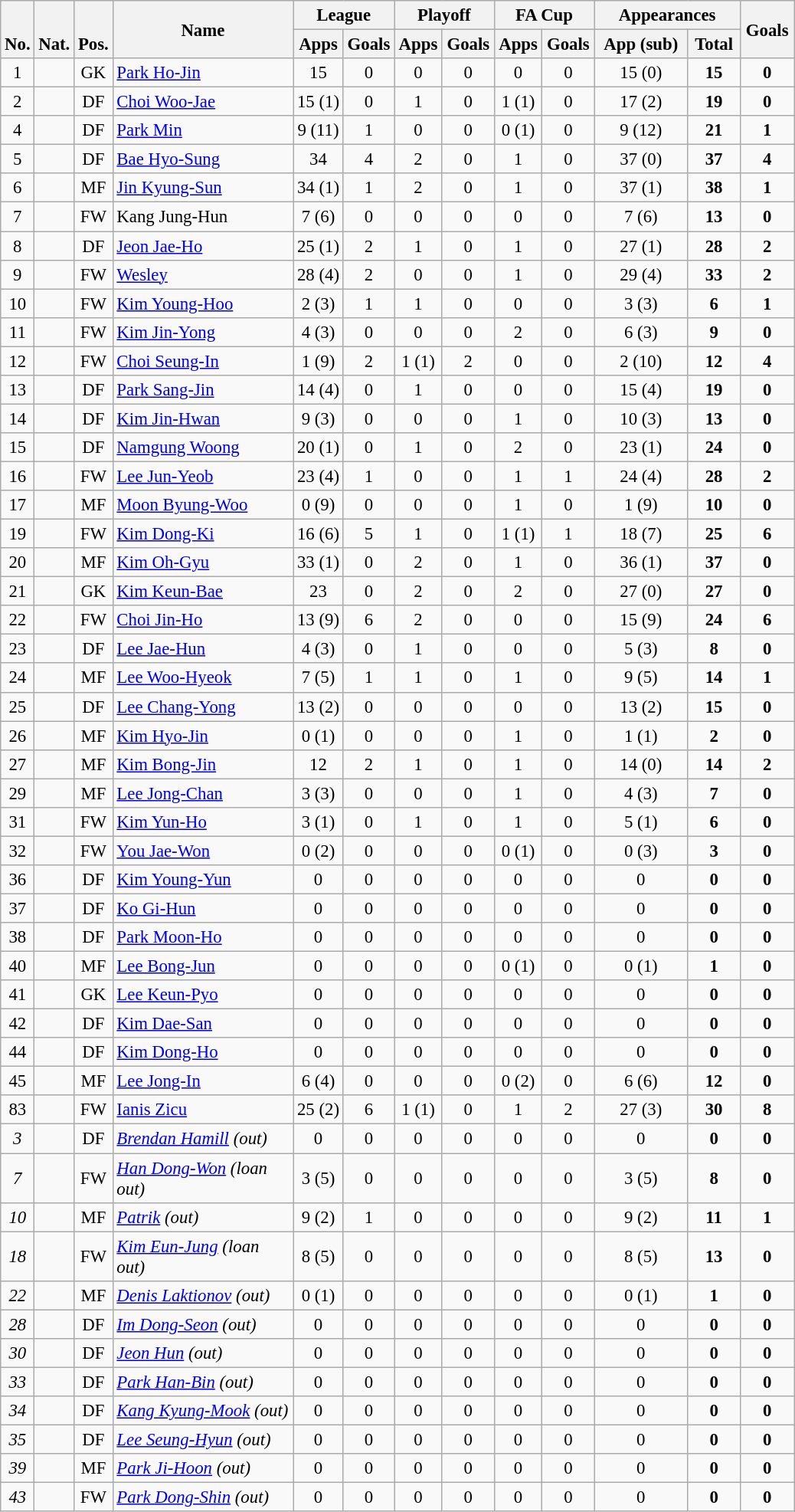<table class="wikitable" style="font-size: 95%; text-align: center;">
<tr>
<th rowspan="2" valign="bottom">No.</th>
<th rowspan="2" valign="bottom">Nat.</th>
<th rowspan="2" valign="bottom">Pos.</th>
<th rowspan="2" width="150">Name</th>
<th colspan="2" width="80">League</th>
<th colspan="2" width="80">Playoff</th>
<th colspan="2" width="80">FA Cup</th>
<th colspan="2" width="120">Appearances</th>
<th rowspan="2" width="40">Goals</th>
</tr>
<tr>
<th>Apps</th>
<th>Goals</th>
<th>Apps</th>
<th>Goals</th>
<th>Apps</th>
<th>Goals</th>
<th>App (sub)</th>
<th>Total</th>
</tr>
<tr>
<td>1</td>
<td></td>
<td>GK</td>
<td align="left"><a href='#'>Park Ho-Jin</a></td>
<td>15</td>
<td>0</td>
<td>0</td>
<td>0</td>
<td>0</td>
<td>0</td>
<td>15 (0)</td>
<td><strong>15</strong></td>
<td><strong>0</strong></td>
</tr>
<tr>
<td>2</td>
<td></td>
<td>DF</td>
<td align="left"><a href='#'>Choi Woo-Jae</a></td>
<td>15 (1)</td>
<td>0</td>
<td>1</td>
<td>0</td>
<td>1 (1)</td>
<td>0</td>
<td>17 (2)</td>
<td><strong>19</strong></td>
<td><strong>0</strong></td>
</tr>
<tr>
<td>4</td>
<td></td>
<td>DF</td>
<td align="left"><a href='#'>Park Min</a></td>
<td>9 (11)</td>
<td>1</td>
<td>0</td>
<td>0</td>
<td>0 (1)</td>
<td>0</td>
<td>9 (12)</td>
<td><strong>21</strong></td>
<td><strong>1</strong></td>
</tr>
<tr>
<td>5</td>
<td></td>
<td>DF</td>
<td align="left"><a href='#'>Bae Hyo-Sung</a></td>
<td>34</td>
<td>4</td>
<td>2</td>
<td>0</td>
<td>1</td>
<td>0</td>
<td>37 (0)</td>
<td><strong>37</strong></td>
<td><strong>4</strong></td>
</tr>
<tr>
<td>6</td>
<td></td>
<td>MF</td>
<td align="left"><a href='#'>Jin Kyung-Sun</a></td>
<td>34 (1)</td>
<td>1</td>
<td>2</td>
<td>0</td>
<td>1</td>
<td>0</td>
<td>37 (1)</td>
<td><strong>38</strong></td>
<td><strong>1</strong></td>
</tr>
<tr>
<td>7</td>
<td></td>
<td>FW</td>
<td align="left">Kang Jung-Hun</td>
<td>7 (6)</td>
<td>0</td>
<td>0</td>
<td>0</td>
<td>0</td>
<td>0</td>
<td>7 (6)</td>
<td><strong>13</strong></td>
<td><strong>0</strong></td>
</tr>
<tr>
<td>8</td>
<td></td>
<td>DF</td>
<td align="left"><a href='#'>Jeon Jae-Ho</a></td>
<td>25 (1)</td>
<td>2</td>
<td>1</td>
<td>0</td>
<td>1</td>
<td>0</td>
<td>27 (1)</td>
<td><strong>28</strong></td>
<td><strong>2</strong></td>
</tr>
<tr>
<td>9</td>
<td></td>
<td>FW</td>
<td align="left"><a href='#'>Wesley</a></td>
<td>28 (4)</td>
<td>2</td>
<td>0</td>
<td>0</td>
<td>1</td>
<td>0</td>
<td>29 (4)</td>
<td><strong>33</strong></td>
<td><strong>2</strong></td>
</tr>
<tr>
<td>10</td>
<td></td>
<td>FW</td>
<td align="left"><a href='#'>Kim Young-Hoo</a></td>
<td>2 (3)</td>
<td>1</td>
<td>1</td>
<td>0</td>
<td>0</td>
<td>0</td>
<td>3 (3)</td>
<td><strong>6</strong></td>
<td><strong>1</strong></td>
</tr>
<tr>
<td>11</td>
<td></td>
<td>FW</td>
<td align="left"><a href='#'>Kim Jin-Yong</a></td>
<td>4 (3)</td>
<td>0</td>
<td>0</td>
<td>0</td>
<td>2</td>
<td>0</td>
<td>6 (3)</td>
<td><strong>9</strong></td>
<td><strong>0</strong></td>
</tr>
<tr>
<td>12</td>
<td></td>
<td>FW</td>
<td align="left"><a href='#'>Choi Seung-In</a></td>
<td>1 (9)</td>
<td>2</td>
<td>1 (1)</td>
<td>2</td>
<td>0</td>
<td>0</td>
<td>2 (10)</td>
<td><strong>12</strong></td>
<td><strong>4</strong></td>
</tr>
<tr>
<td>13</td>
<td></td>
<td>DF</td>
<td align="left"><a href='#'>Park Sang-Jin</a></td>
<td>14 (4)</td>
<td>0</td>
<td>1</td>
<td>0</td>
<td>0</td>
<td>0</td>
<td>15 (4)</td>
<td><strong>19</strong></td>
<td><strong>0</strong></td>
</tr>
<tr>
<td>14</td>
<td></td>
<td>DF</td>
<td align="left"><a href='#'>Kim Jin-Hwan</a></td>
<td>9 (3)</td>
<td>0</td>
<td>0</td>
<td>0</td>
<td>1</td>
<td>0</td>
<td>10 (3)</td>
<td><strong>13</strong></td>
<td><strong>0</strong></td>
</tr>
<tr>
<td>15</td>
<td></td>
<td>DF</td>
<td align="left"><a href='#'>Namgung Woong</a></td>
<td>20 (1)</td>
<td>0</td>
<td>1</td>
<td>0</td>
<td>2</td>
<td>0</td>
<td>23 (1)</td>
<td><strong>24</strong></td>
<td><strong>0</strong></td>
</tr>
<tr>
<td>16</td>
<td></td>
<td>FW</td>
<td align="left"><a href='#'>Lee Jun-Yeob</a></td>
<td>23 (4)</td>
<td>1</td>
<td>0</td>
<td>0</td>
<td>1</td>
<td>1</td>
<td>24 (4)</td>
<td><strong>28</strong></td>
<td><strong>2</strong></td>
</tr>
<tr>
<td>17</td>
<td></td>
<td>MF</td>
<td align="left"><a href='#'>Moon Byung-Woo</a></td>
<td>0 (9)</td>
<td>0</td>
<td>0</td>
<td>0</td>
<td>1</td>
<td>0</td>
<td>1 (9)</td>
<td><strong>10</strong></td>
<td><strong>0</strong></td>
</tr>
<tr>
<td>19</td>
<td></td>
<td>FW</td>
<td align="left"><a href='#'>Kim Dong-Ki</a></td>
<td>16 (6)</td>
<td>5</td>
<td>1</td>
<td>0</td>
<td>1 (1)</td>
<td>1</td>
<td>18 (7)</td>
<td><strong>25</strong></td>
<td><strong>6</strong></td>
</tr>
<tr>
<td>20</td>
<td></td>
<td>MF</td>
<td align="left"><a href='#'>Kim Oh-Gyu</a></td>
<td>33 (1)</td>
<td>0</td>
<td>2</td>
<td>0</td>
<td>1</td>
<td>0</td>
<td>36 (1)</td>
<td><strong>37</strong></td>
<td><strong>0</strong></td>
</tr>
<tr>
<td>21</td>
<td></td>
<td>GK</td>
<td align="left"><a href='#'>Kim Keun-Bae</a></td>
<td>23</td>
<td>0</td>
<td>2</td>
<td>0</td>
<td>2</td>
<td>0</td>
<td>27 (0)</td>
<td><strong>27</strong></td>
<td><strong>0</strong></td>
</tr>
<tr>
<td>22</td>
<td></td>
<td>FW</td>
<td align="left"><a href='#'>Choi Jin-Ho</a></td>
<td>13 (9)</td>
<td>6</td>
<td>2</td>
<td>0</td>
<td>0</td>
<td>0</td>
<td>15 (9)</td>
<td><strong>24</strong></td>
<td><strong>6</strong></td>
</tr>
<tr>
<td>23</td>
<td></td>
<td>DF</td>
<td align="left"><a href='#'>Lee Jae-Hun</a></td>
<td>4 (3)</td>
<td>0</td>
<td>1</td>
<td>0</td>
<td>0</td>
<td>0</td>
<td>5 (3)</td>
<td><strong>8</strong></td>
<td><strong>0</strong></td>
</tr>
<tr>
<td>24</td>
<td></td>
<td>MF</td>
<td align="left"><a href='#'>Lee Woo-Hyeok</a></td>
<td>7 (5)</td>
<td>1</td>
<td>1</td>
<td>0</td>
<td>1</td>
<td>0</td>
<td>9 (5)</td>
<td><strong>14</strong></td>
<td><strong>1</strong></td>
</tr>
<tr>
<td>25</td>
<td></td>
<td>DF</td>
<td align="left"><a href='#'>Lee Chang-Yong</a></td>
<td>13 (2)</td>
<td>0</td>
<td>0</td>
<td>0</td>
<td>0</td>
<td>0</td>
<td>13 (2)</td>
<td><strong>15</strong></td>
<td><strong>0</strong></td>
</tr>
<tr>
<td>26</td>
<td></td>
<td>MF</td>
<td align="left"><a href='#'>Kim Hyo-Jin</a></td>
<td>0 (1)</td>
<td>0</td>
<td>0</td>
<td>0</td>
<td>1</td>
<td>0</td>
<td>1 (1)</td>
<td><strong>2</strong></td>
<td><strong>0</strong></td>
</tr>
<tr>
<td>27</td>
<td></td>
<td>MF</td>
<td align="left"><a href='#'>Kim Bong-Jin</a></td>
<td>12</td>
<td>2</td>
<td>1</td>
<td>0</td>
<td>1</td>
<td>0</td>
<td>14 (0)</td>
<td><strong>14</strong></td>
<td><strong>2</strong></td>
</tr>
<tr>
<td>29</td>
<td></td>
<td>MF</td>
<td align="left"><a href='#'>Lee Jong-Chan</a></td>
<td>3 (3)</td>
<td>0</td>
<td>0</td>
<td>0</td>
<td>1</td>
<td>0</td>
<td>4 (3)</td>
<td><strong>7</strong></td>
<td><strong>0</strong></td>
</tr>
<tr>
<td>31</td>
<td></td>
<td>FW</td>
<td align="left"><a href='#'>Kim Yun-Ho</a></td>
<td>3 (1)</td>
<td>0</td>
<td>1</td>
<td>0</td>
<td>1</td>
<td>0</td>
<td>5 (1)</td>
<td><strong>6</strong></td>
<td><strong>0</strong></td>
</tr>
<tr>
<td>32</td>
<td></td>
<td>FW</td>
<td align="left"><a href='#'>You Jae-Won</a></td>
<td>0 (2)</td>
<td>0</td>
<td>0</td>
<td>0</td>
<td>0 (1)</td>
<td>0</td>
<td>0 (3)</td>
<td><strong>3</strong></td>
<td><strong>0</strong></td>
</tr>
<tr>
<td>36</td>
<td></td>
<td>DF</td>
<td align="left"><a href='#'>Kim Young-Yun</a></td>
<td>0</td>
<td>0</td>
<td>0</td>
<td>0</td>
<td>0</td>
<td>0</td>
<td>0</td>
<td><strong>0</strong></td>
<td><strong>0</strong></td>
</tr>
<tr>
<td>37</td>
<td></td>
<td>DF</td>
<td align="left"><a href='#'>Ko Gi-Hun</a></td>
<td>0</td>
<td>0</td>
<td>0</td>
<td>0</td>
<td>0</td>
<td>0</td>
<td>0</td>
<td><strong>0</strong></td>
<td><strong>0</strong></td>
</tr>
<tr>
<td>38</td>
<td></td>
<td>DF</td>
<td align="left"><a href='#'>Park Moon-Ho</a></td>
<td>0</td>
<td>0</td>
<td>0</td>
<td>0</td>
<td>0</td>
<td>0</td>
<td>0</td>
<td><strong>0</strong></td>
<td><strong>0</strong></td>
</tr>
<tr>
<td>40</td>
<td></td>
<td>MF</td>
<td align="left"><a href='#'>Lee Bong-Jun</a></td>
<td>0</td>
<td>0</td>
<td>0</td>
<td>0</td>
<td>0 (1)</td>
<td>0</td>
<td>0 (1)</td>
<td><strong>1</strong></td>
<td><strong>0</strong></td>
</tr>
<tr>
<td>41</td>
<td></td>
<td>GK</td>
<td align="left"><a href='#'>Lee Keun-Pyo</a></td>
<td>0</td>
<td>0</td>
<td>0</td>
<td>0</td>
<td>0</td>
<td>0</td>
<td>0</td>
<td><strong>0</strong></td>
<td><strong>0</strong></td>
</tr>
<tr>
<td>42</td>
<td></td>
<td>DF</td>
<td align="left"><a href='#'>Kim Dae-San</a></td>
<td>0</td>
<td>0</td>
<td>0</td>
<td>0</td>
<td>0</td>
<td>0</td>
<td>0</td>
<td><strong>0</strong></td>
<td><strong>0</strong></td>
</tr>
<tr>
<td>44</td>
<td></td>
<td>DF</td>
<td align="left"><a href='#'>Kim Dong-Ho</a></td>
<td>0</td>
<td>0</td>
<td>0</td>
<td>0</td>
<td>0</td>
<td>0</td>
<td>0</td>
<td><strong>0</strong></td>
<td><strong>0</strong></td>
</tr>
<tr>
<td>45</td>
<td></td>
<td>MF</td>
<td align="left"><a href='#'>Lee Jong-In</a></td>
<td>6 (4)</td>
<td>0</td>
<td>0</td>
<td>0</td>
<td>0 (2)</td>
<td>0</td>
<td>6 (6)</td>
<td><strong>12</strong></td>
<td><strong>0</strong></td>
</tr>
<tr>
<td>83</td>
<td></td>
<td>FW</td>
<td align="left"><a href='#'>Ianis Zicu</a></td>
<td>25 (2)</td>
<td>6</td>
<td>1 (1)</td>
<td>0</td>
<td>1</td>
<td>2</td>
<td>27 (3)</td>
<td><strong>30</strong></td>
<td><strong>8</strong></td>
</tr>
<tr>
<td><em>3</em></td>
<td></td>
<td>DF</td>
<td align="left"><em><a href='#'>Brendan Hamill</a> (out)</em></td>
<td>0</td>
<td>0</td>
<td>0</td>
<td>0</td>
<td>0</td>
<td>0</td>
<td>0</td>
<td><strong>0</strong></td>
<td><strong>0</strong></td>
</tr>
<tr>
<td><em>7</em></td>
<td></td>
<td>FW</td>
<td align="left"><em><a href='#'>Han Dong-Won</a> (loan out)</em></td>
<td>3 (5)</td>
<td>0</td>
<td>0</td>
<td>0</td>
<td>0</td>
<td>0</td>
<td>3 (5)</td>
<td><strong>8</strong></td>
<td><strong>0</strong></td>
</tr>
<tr>
<td><em>10</em></td>
<td></td>
<td>MF</td>
<td align="left"><em><a href='#'>Patrik</a> (out)</em></td>
<td>9 (2)</td>
<td>1</td>
<td>0</td>
<td>0</td>
<td>0</td>
<td>0</td>
<td>9 (2)</td>
<td><strong>11</strong></td>
<td><strong>1</strong></td>
</tr>
<tr>
<td><em>18</em></td>
<td></td>
<td>FW</td>
<td align="left"><em><a href='#'>Kim Eun-Jung</a> (loan out)</em></td>
<td>8 (5)</td>
<td>0</td>
<td>0</td>
<td>0</td>
<td>0</td>
<td>0</td>
<td>8 (5)</td>
<td><strong>13</strong></td>
<td><strong>0</strong></td>
</tr>
<tr>
<td><em>22</em></td>
<td></td>
<td>MF</td>
<td align="left"><em><a href='#'>Denis Laktionov</a> (out)</em></td>
<td>0 (1)</td>
<td>0</td>
<td>0</td>
<td>0</td>
<td>0</td>
<td>0</td>
<td>0 (1)</td>
<td><strong>1</strong></td>
<td><strong>0</strong></td>
</tr>
<tr>
<td><em>28</em></td>
<td></td>
<td>DF</td>
<td align="left"><em><a href='#'>Im Dong-Seon</a> (out)</em></td>
<td>0</td>
<td>0</td>
<td>0</td>
<td>0</td>
<td>0</td>
<td>0</td>
<td>0</td>
<td><strong>0</strong></td>
<td><strong>0</strong></td>
</tr>
<tr>
<td><em>30</em></td>
<td></td>
<td>DF</td>
<td align="left"><em><a href='#'>Jeon Hun</a> (out)</em></td>
<td>0</td>
<td>0</td>
<td>0</td>
<td>0</td>
<td>0</td>
<td>0</td>
<td>0</td>
<td><strong>0</strong></td>
<td><strong>0</strong></td>
</tr>
<tr>
<td><em>33</em></td>
<td></td>
<td>DF</td>
<td align="left"><em><a href='#'>Park Han-Bin</a> (out)</em></td>
<td>0</td>
<td>0</td>
<td>0</td>
<td>0</td>
<td>0</td>
<td>0</td>
<td>0</td>
<td><strong>0</strong></td>
<td><strong>0</strong></td>
</tr>
<tr>
<td><em>34</em></td>
<td></td>
<td>DF</td>
<td align="left"><em><a href='#'>Kang Kyung-Mook</a> (out)</em></td>
<td>0</td>
<td>0</td>
<td>0</td>
<td>0</td>
<td>0</td>
<td>0</td>
<td>0</td>
<td><strong>0</strong></td>
<td><strong>0</strong></td>
</tr>
<tr>
<td><em>35</em></td>
<td></td>
<td>DF</td>
<td align="left"><em><a href='#'>Lee Seung-Hyun</a> (out)</em></td>
<td>0</td>
<td>0</td>
<td>0</td>
<td>0</td>
<td>0</td>
<td>0</td>
<td>0</td>
<td><strong>0</strong></td>
<td><strong>0</strong></td>
</tr>
<tr>
<td><em>39</em></td>
<td></td>
<td>MF</td>
<td align="left"><em><a href='#'>Park Ji-Hoon</a> (out)</em></td>
<td>0</td>
<td>0</td>
<td>0</td>
<td>0</td>
<td>0</td>
<td>0</td>
<td>0</td>
<td><strong>0</strong></td>
<td><strong>0</strong></td>
</tr>
<tr>
<td><em>43</em></td>
<td></td>
<td>FW</td>
<td align="left"><em><a href='#'>Park Dong-Shin</a> (out)</em></td>
<td>0</td>
<td>0</td>
<td>0</td>
<td>0</td>
<td>0</td>
<td>0</td>
<td>0</td>
<td><strong>0</strong></td>
<td><strong>0</strong></td>
</tr>
</table>
